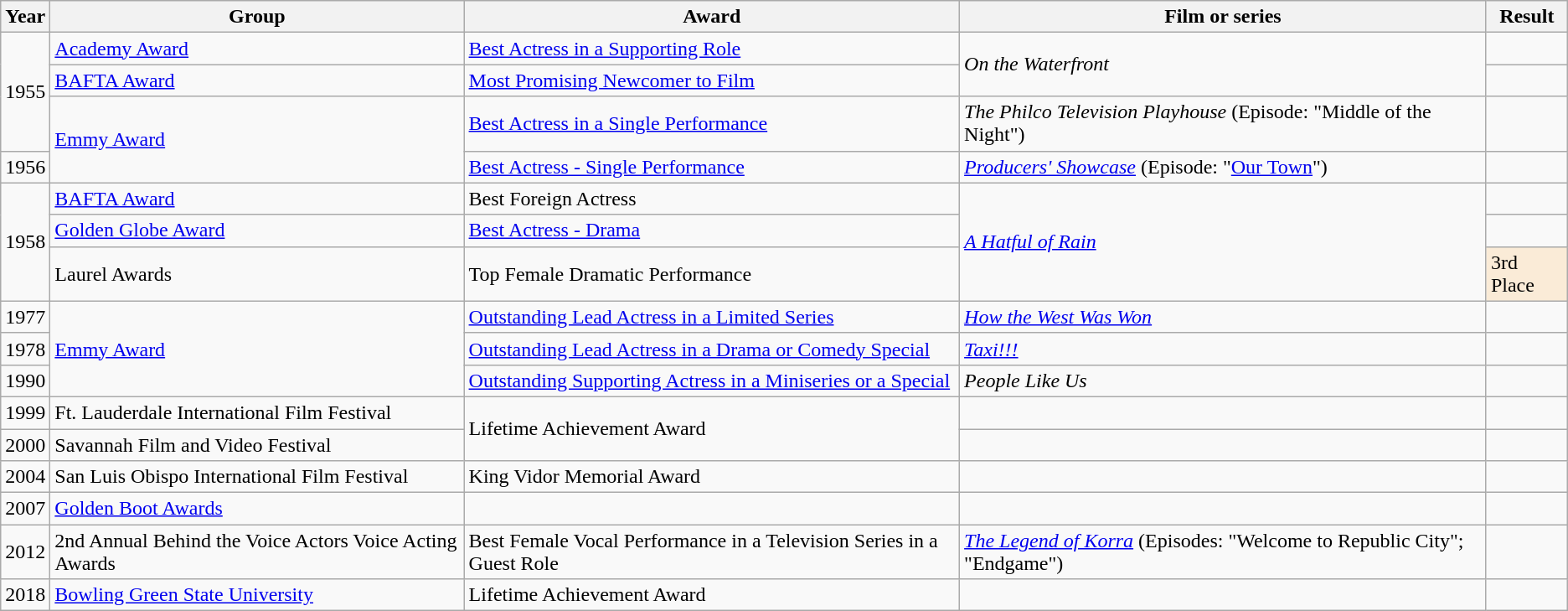<table class="wikitable">
<tr>
<th>Year</th>
<th>Group</th>
<th>Award</th>
<th>Film or series</th>
<th>Result</th>
</tr>
<tr>
<td rowspan=3>1955</td>
<td><a href='#'>Academy Award</a></td>
<td><a href='#'>Best Actress in a Supporting Role</a></td>
<td rowspan="2"><em>On the Waterfront</em></td>
<td></td>
</tr>
<tr>
<td><a href='#'>BAFTA Award</a></td>
<td><a href='#'>Most Promising Newcomer to Film</a></td>
<td></td>
</tr>
<tr>
<td rowspan="2"><a href='#'>Emmy Award</a></td>
<td><a href='#'>Best Actress in a Single Performance</a></td>
<td><em>The Philco Television Playhouse</em> (Episode: "Middle of the Night")</td>
<td></td>
</tr>
<tr>
<td>1956</td>
<td><a href='#'>Best Actress - Single Performance</a></td>
<td><em><a href='#'>Producers' Showcase</a></em> (Episode: "<a href='#'>Our Town</a>")</td>
<td></td>
</tr>
<tr>
<td rowspan=3>1958</td>
<td><a href='#'>BAFTA Award</a></td>
<td>Best Foreign Actress</td>
<td rowspan="3"><em> <a href='#'>A Hatful of Rain</a></em></td>
<td></td>
</tr>
<tr>
<td><a href='#'>Golden Globe Award</a></td>
<td><a href='#'>Best Actress - Drama</a></td>
<td></td>
</tr>
<tr>
<td>Laurel Awards</td>
<td>Top Female Dramatic Performance</td>
<td bgcolor="#FAEBD7">3rd Place</td>
</tr>
<tr>
<td>1977</td>
<td rowspan="3"><a href='#'>Emmy Award</a></td>
<td><a href='#'>Outstanding Lead Actress in a Limited Series</a></td>
<td><em><a href='#'>How the West Was Won</a></em></td>
<td></td>
</tr>
<tr>
<td>1978</td>
<td><a href='#'>Outstanding Lead Actress in a Drama or Comedy Special</a></td>
<td><em><a href='#'>Taxi!!!</a></em></td>
<td></td>
</tr>
<tr>
<td>1990</td>
<td><a href='#'>Outstanding Supporting Actress in a Miniseries or a Special</a></td>
<td><em>People Like Us</em></td>
<td></td>
</tr>
<tr>
<td>1999</td>
<td>Ft. Lauderdale International Film Festival</td>
<td rowspan="2">Lifetime Achievement Award</td>
<td></td>
<td></td>
</tr>
<tr>
<td>2000</td>
<td>Savannah Film and Video Festival</td>
<td></td>
<td></td>
</tr>
<tr>
<td>2004</td>
<td>San Luis Obispo International Film Festival</td>
<td>King Vidor Memorial Award</td>
<td></td>
<td></td>
</tr>
<tr>
<td>2007</td>
<td><a href='#'>Golden Boot Awards</a></td>
<td></td>
<td></td>
<td></td>
</tr>
<tr>
<td>2012</td>
<td>2nd Annual Behind the Voice Actors Voice Acting Awards</td>
<td>Best Female Vocal Performance in a Television Series in a Guest Role</td>
<td><em><a href='#'>The Legend of Korra</a></em> (Episodes: "Welcome to Republic City"; "Endgame")</td>
<td></td>
</tr>
<tr>
<td>2018</td>
<td><a href='#'>Bowling Green State University</a></td>
<td>Lifetime Achievement Award</td>
<td></td>
<td></td>
</tr>
</table>
